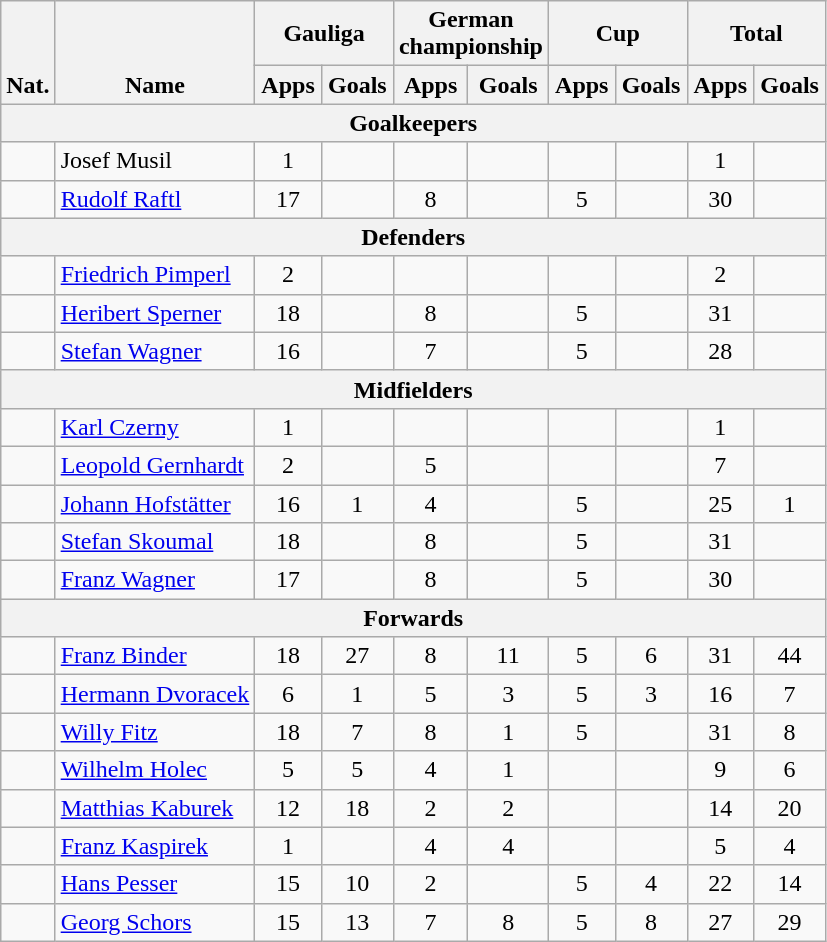<table class="wikitable" style="text-align:center">
<tr>
<th rowspan="2" valign="bottom">Nat.</th>
<th rowspan="2" valign="bottom">Name</th>
<th colspan="2" width="85">Gauliga</th>
<th colspan="2" width="85">German championship</th>
<th colspan="2" width="85">Cup</th>
<th colspan="2" width="85">Total</th>
</tr>
<tr>
<th>Apps</th>
<th>Goals</th>
<th>Apps</th>
<th>Goals</th>
<th>Apps</th>
<th>Goals</th>
<th>Apps</th>
<th>Goals</th>
</tr>
<tr>
<th colspan=20>Goalkeepers</th>
</tr>
<tr>
<td></td>
<td align="left">Josef Musil</td>
<td>1</td>
<td></td>
<td></td>
<td></td>
<td></td>
<td></td>
<td>1</td>
<td></td>
</tr>
<tr>
<td></td>
<td align="left"><a href='#'>Rudolf Raftl</a></td>
<td>17</td>
<td></td>
<td>8</td>
<td></td>
<td>5</td>
<td></td>
<td>30</td>
<td></td>
</tr>
<tr>
<th colspan=20>Defenders</th>
</tr>
<tr>
<td></td>
<td align="left"><a href='#'>Friedrich Pimperl</a></td>
<td>2</td>
<td></td>
<td></td>
<td></td>
<td></td>
<td></td>
<td>2</td>
<td></td>
</tr>
<tr>
<td></td>
<td align="left"><a href='#'>Heribert Sperner</a></td>
<td>18</td>
<td></td>
<td>8</td>
<td></td>
<td>5</td>
<td></td>
<td>31</td>
<td></td>
</tr>
<tr>
<td></td>
<td align="left"><a href='#'>Stefan Wagner</a></td>
<td>16</td>
<td></td>
<td>7</td>
<td></td>
<td>5</td>
<td></td>
<td>28</td>
<td></td>
</tr>
<tr>
<th colspan=20>Midfielders</th>
</tr>
<tr>
<td></td>
<td align="left"><a href='#'>Karl Czerny</a></td>
<td>1</td>
<td></td>
<td></td>
<td></td>
<td></td>
<td></td>
<td>1</td>
<td></td>
</tr>
<tr>
<td></td>
<td align="left"><a href='#'>Leopold Gernhardt</a></td>
<td>2</td>
<td></td>
<td>5</td>
<td></td>
<td></td>
<td></td>
<td>7</td>
<td></td>
</tr>
<tr>
<td></td>
<td align="left"><a href='#'>Johann Hofstätter</a></td>
<td>16</td>
<td>1</td>
<td>4</td>
<td></td>
<td>5</td>
<td></td>
<td>25</td>
<td>1</td>
</tr>
<tr>
<td></td>
<td align="left"><a href='#'>Stefan Skoumal</a></td>
<td>18</td>
<td></td>
<td>8</td>
<td></td>
<td>5</td>
<td></td>
<td>31</td>
<td></td>
</tr>
<tr>
<td></td>
<td align="left"><a href='#'>Franz Wagner</a></td>
<td>17</td>
<td></td>
<td>8</td>
<td></td>
<td>5</td>
<td></td>
<td>30</td>
<td></td>
</tr>
<tr>
<th colspan=20>Forwards</th>
</tr>
<tr>
<td></td>
<td align="left"><a href='#'>Franz Binder</a></td>
<td>18</td>
<td>27</td>
<td>8</td>
<td>11</td>
<td>5</td>
<td>6</td>
<td>31</td>
<td>44</td>
</tr>
<tr>
<td></td>
<td align="left"><a href='#'>Hermann Dvoracek</a></td>
<td>6</td>
<td>1</td>
<td>5</td>
<td>3</td>
<td>5</td>
<td>3</td>
<td>16</td>
<td>7</td>
</tr>
<tr>
<td></td>
<td align="left"><a href='#'>Willy Fitz</a></td>
<td>18</td>
<td>7</td>
<td>8</td>
<td>1</td>
<td>5</td>
<td></td>
<td>31</td>
<td>8</td>
</tr>
<tr>
<td></td>
<td align="left"><a href='#'>Wilhelm Holec</a></td>
<td>5</td>
<td>5</td>
<td>4</td>
<td>1</td>
<td></td>
<td></td>
<td>9</td>
<td>6</td>
</tr>
<tr>
<td></td>
<td align="left"><a href='#'>Matthias Kaburek</a></td>
<td>12</td>
<td>18</td>
<td>2</td>
<td>2</td>
<td></td>
<td></td>
<td>14</td>
<td>20</td>
</tr>
<tr>
<td></td>
<td align="left"><a href='#'>Franz Kaspirek</a></td>
<td>1</td>
<td></td>
<td>4</td>
<td>4</td>
<td></td>
<td></td>
<td>5</td>
<td>4</td>
</tr>
<tr>
<td></td>
<td align="left"><a href='#'>Hans Pesser</a></td>
<td>15</td>
<td>10</td>
<td>2</td>
<td></td>
<td>5</td>
<td>4</td>
<td>22</td>
<td>14</td>
</tr>
<tr>
<td></td>
<td align="left"><a href='#'>Georg Schors</a></td>
<td>15</td>
<td>13</td>
<td>7</td>
<td>8</td>
<td>5</td>
<td>8</td>
<td>27</td>
<td>29</td>
</tr>
</table>
